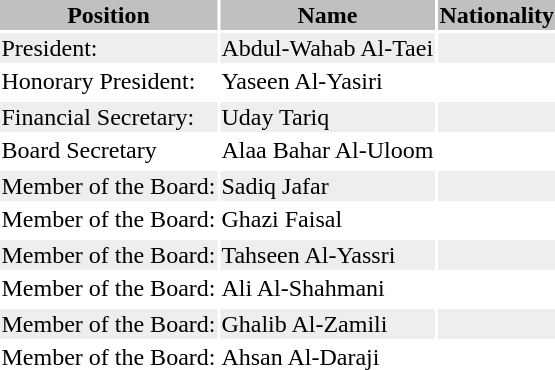<table class="toccolours">
<tr>
<th bgcolor=silver>Position</th>
<th bgcolor=silver>Name</th>
<th bgcolor=silver>Nationality</th>
</tr>
<tr bgcolor=#eeeeee>
<td>President:</td>
<td>Abdul-Wahab Al-Taei</td>
<td></td>
</tr>
<tr>
<td>Honorary President:</td>
<td>Yaseen Al-Yasiri</td>
<td></td>
</tr>
<tr>
</tr>
<tr bgcolor=#eeeeee>
<td>Financial Secretary:</td>
<td>Uday Tariq</td>
<td></td>
</tr>
<tr>
<td>Board Secretary</td>
<td>Alaa Bahar Al-Uloom</td>
<td></td>
</tr>
<tr>
</tr>
<tr bgcolor=#eeeeee>
<td>Member of the Board:</td>
<td>Sadiq Jafar</td>
<td></td>
</tr>
<tr>
<td>Member of the Board:</td>
<td>Ghazi Faisal</td>
<td></td>
</tr>
<tr>
</tr>
<tr bgcolor=#eeeeee>
<td>Member of the Board:</td>
<td>Tahseen Al-Yassri</td>
<td></td>
</tr>
<tr>
<td>Member of the Board:</td>
<td>Ali Al-Shahmani</td>
<td></td>
</tr>
<tr>
</tr>
<tr bgcolor=#eeeeee>
<td>Member of the Board:</td>
<td>Ghalib Al-Zamili</td>
<td></td>
</tr>
<tr>
<td>Member of the Board:</td>
<td>Ahsan Al-Daraji</td>
<td></td>
</tr>
</table>
